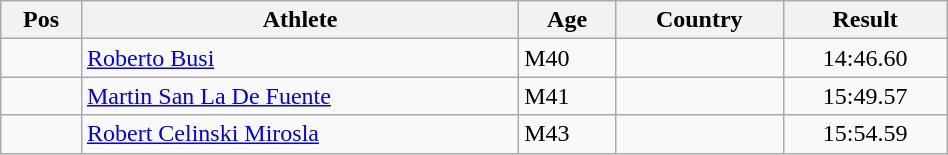<table class="wikitable"  style="text-align:center; width:50%;">
<tr>
<th>Pos</th>
<th>Athlete</th>
<th>Age</th>
<th>Country</th>
<th>Result</th>
</tr>
<tr>
<td align=center></td>
<td align=left><a href='#'>Roberto Busi</a></td>
<td align=left>M40</td>
<td align=left></td>
<td>14:46.60</td>
</tr>
<tr>
<td align=center></td>
<td align=left><a href='#'>Martin San La De Fuente</a></td>
<td align=left>M41</td>
<td align=left></td>
<td>15:49.57</td>
</tr>
<tr>
<td align=center></td>
<td align=left><a href='#'>Robert Celinski Mirosla</a></td>
<td align=left>M43</td>
<td align=left></td>
<td>15:54.59</td>
</tr>
</table>
